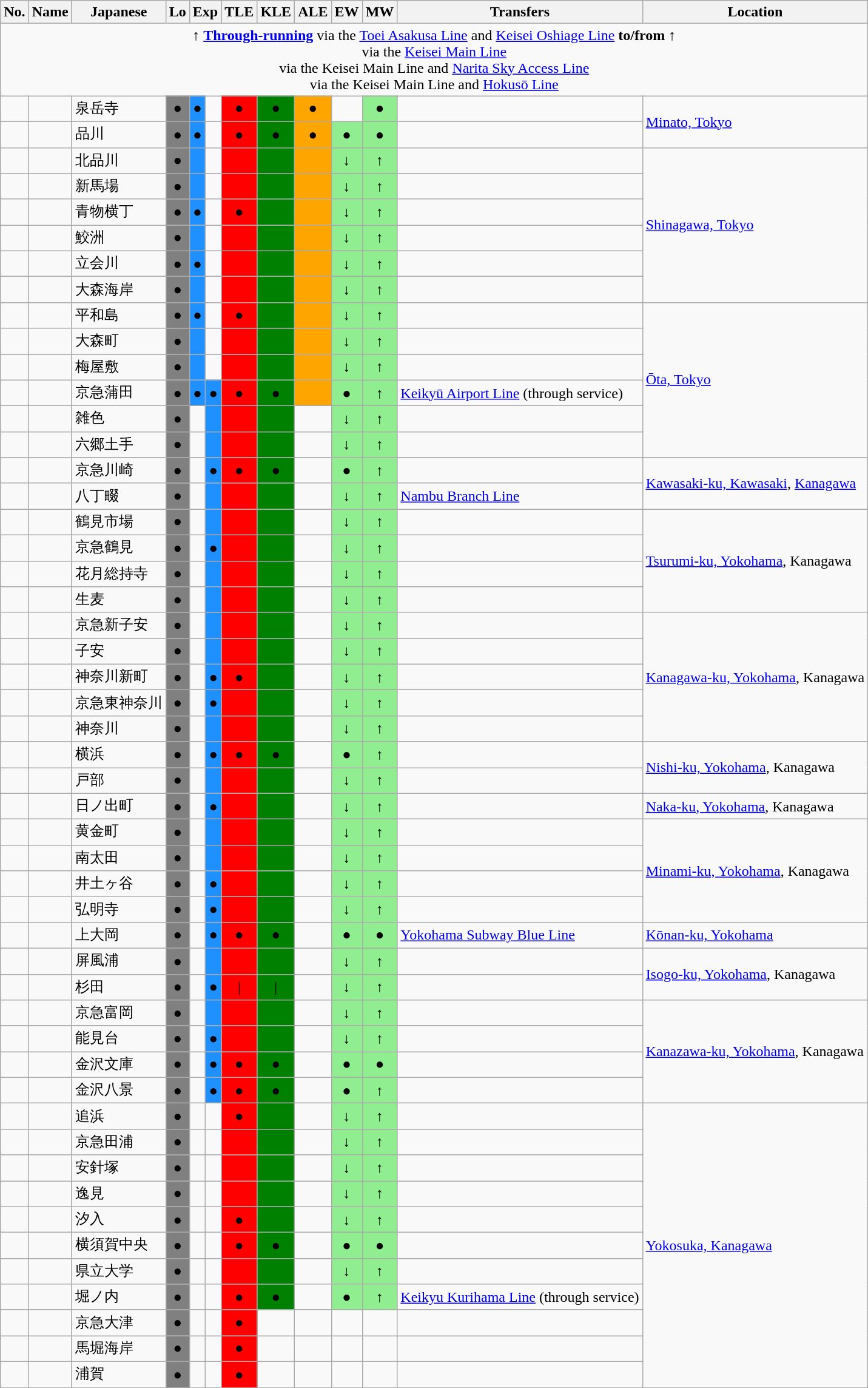<table class="wikitable">
<tr>
<th>No.</th>
<th>Name</th>
<th>Japanese</th>
<th>Lo</th>
<th colspan="2">Exp</th>
<th>TLE</th>
<th>KLE</th>
<th>ALE</th>
<th>EW</th>
<th>MW</th>
<th>Transfers</th>
<th>Location</th>
</tr>
<tr>
<td align=center colspan=13>↑ <a href='#'><strong>Through-running</strong></a> via the  <a href='#'>Toei Asakusa Line</a> and  <a href='#'>Keisei Oshiage Line</a> <strong>to/from</strong> ↑<br> via the  <a href='#'>Keisei Main Line</a><br> via the  Keisei Main Line and  <a href='#'>Narita Sky Access Line</a><br> via the  Keisei Main Line and  <a href='#'>Hokusō Line</a></td>
</tr>
<tr>
<td></td>
<td></td>
<td>泉岳寺</td>
<td align=center style="background:Grey;">●</td>
<td align=center style="background:DodgerBlue;">●</td>
<td></td>
<td align=center style="background:Red;">●</td>
<td align=center style="background:Green;">●</td>
<td align=center style="background:Orange;">●</td>
<td> </td>
<td align=center style="background:LightGreen;">●</td>
<td></td>
<td rowspan="2"><a href='#'>Minato, Tokyo</a></td>
</tr>
<tr>
<td></td>
<td></td>
<td>品川</td>
<td align=center style="background:Grey;">●</td>
<td align=center style="background:DodgerBlue;">●</td>
<td></td>
<td align=center style="background:Red;">●</td>
<td align=center style="background:Green;">●</td>
<td align=center style="background:Orange;">●</td>
<td align="center" style="background:LightGreen;">●</td>
<td align=center style="background:LightGreen;">●</td>
<td></td>
</tr>
<tr>
<td></td>
<td></td>
<td>北品川</td>
<td align=center style="background:Grey;">●</td>
<td align=center style="background:DodgerBlue;"></td>
<td></td>
<td align=center style="background:Red;"></td>
<td align=center style="background:Green;"></td>
<td align=center style="background:Orange;"></td>
<td align="center" style="background:LightGreen;">↓</td>
<td align=center style="background:LightGreen;">↑</td>
<td> </td>
<td rowspan="6"><a href='#'>Shinagawa, Tokyo</a></td>
</tr>
<tr>
<td></td>
<td></td>
<td>新馬場</td>
<td align=center style="background:Grey;">●</td>
<td align=center style="background:DodgerBlue;"></td>
<td></td>
<td align=center style="background:Red;"></td>
<td align=center style="background:Green;"></td>
<td align=center style="background:Orange;"></td>
<td align="center" style="background:LightGreen;">↓</td>
<td align=center style="background:LightGreen;">↑</td>
<td> </td>
</tr>
<tr>
<td></td>
<td></td>
<td>青物横丁</td>
<td align=center style="background:Grey;">●</td>
<td align=center style="background:DodgerBlue;">●</td>
<td></td>
<td align=center style="background:Red;">●</td>
<td align=center style="background:Green;"></td>
<td align=center style="background:Orange;"></td>
<td align="center" style="background:LightGreen;">↓</td>
<td align=center style="background:LightGreen;">↑</td>
<td> </td>
</tr>
<tr>
<td></td>
<td></td>
<td>鮫洲</td>
<td align=center style="background:Grey;">●</td>
<td align=center style="background:DodgerBlue;"></td>
<td></td>
<td align=center style="background:Red;"></td>
<td align=center style="background:Green;"></td>
<td align=center style="background:Orange;"></td>
<td align="center" style="background:LightGreen;">↓</td>
<td align=center style="background:LightGreen;">↑</td>
<td> </td>
</tr>
<tr>
<td></td>
<td></td>
<td>立会川</td>
<td align=center style="background:Grey;">●</td>
<td align=center style="background:DodgerBlue;">●</td>
<td></td>
<td align=center style="background:Red;"></td>
<td align=center style="background:Green;"></td>
<td align=center style="background:Orange;"></td>
<td align="center" style="background:LightGreen;">↓</td>
<td align=center style="background:LightGreen;">↑</td>
<td> </td>
</tr>
<tr>
<td></td>
<td></td>
<td>大森海岸</td>
<td align=center style="background:Grey;">●</td>
<td align=center style="background:DodgerBlue;"></td>
<td></td>
<td align=center style="background:Red;"></td>
<td align=center style="background:Green;"></td>
<td align=center style="background:Orange;"></td>
<td align="center" style="background:LightGreen;">↓</td>
<td align=center style="background:LightGreen;">↑</td>
<td> </td>
</tr>
<tr>
<td></td>
<td></td>
<td>平和島</td>
<td align=center style="background:Grey;">●</td>
<td align=center style="background:DodgerBlue;">●</td>
<td></td>
<td align=center style="background:Red;">●</td>
<td align=center style="background:Green;"></td>
<td align=center style="background:Orange;"></td>
<td align="center" style="background:LightGreen;">↓</td>
<td align=center style="background:LightGreen;">↑</td>
<td> </td>
<td rowspan="6"><a href='#'>Ōta, Tokyo</a></td>
</tr>
<tr>
<td></td>
<td></td>
<td>大森町</td>
<td align=center style="background:Grey;">●</td>
<td align=center style="background:DodgerBlue;"></td>
<td></td>
<td align=center style="background:Red;"></td>
<td align=center style="background:Green;"></td>
<td align=center style="background:Orange;"></td>
<td align="center" style="background:LightGreen;">↓</td>
<td align=center style="background:LightGreen;">↑</td>
<td> </td>
</tr>
<tr>
<td></td>
<td></td>
<td>梅屋敷</td>
<td align=center style="background:Grey;">●</td>
<td align=center style="background:DodgerBlue;"></td>
<td></td>
<td align=center style="background:Red;"></td>
<td align=center style="background:Green;"></td>
<td align=center style="background:Orange;"></td>
<td align="center" style="background:LightGreen;">↓</td>
<td align=center style="background:LightGreen;">↑</td>
<td> </td>
</tr>
<tr>
<td></td>
<td></td>
<td>京急蒲田</td>
<td align=center style="background:Grey;">●</td>
<td align=center style="background:DodgerBlue;">●</td>
<td align=center style="background:DodgerBlue;">●</td>
<td align=center style="background:Red;">●</td>
<td align=center style="background:Green;">●</td>
<td align=center style="background:Orange;"></td>
<td align="center" style="background:LightGreen;">●</td>
<td align=center style="background:LightGreen;">↑</td>
<td> <a href='#'>Keikyū Airport Line</a> (through service)</td>
</tr>
<tr>
<td></td>
<td></td>
<td>雑色</td>
<td align=center style="background:Grey;">●</td>
<td> </td>
<td align=center style="background:DodgerBlue;"></td>
<td align=center style="background:Red;"></td>
<td align=center style="background:Green;"></td>
<td> </td>
<td align="center" style="background:LightGreen;">↓</td>
<td align=center style="background:LightGreen;">↑</td>
<td> </td>
</tr>
<tr>
<td></td>
<td></td>
<td>六郷土手</td>
<td align=center style="background:Grey;">●</td>
<td> </td>
<td align=center style="background:DodgerBlue;"></td>
<td align=center style="background:Red;"></td>
<td align=center style="background:Green;"></td>
<td> </td>
<td align="center" style="background:LightGreen;">↓</td>
<td align=center style="background:LightGreen;">↑</td>
<td> </td>
</tr>
<tr>
<td></td>
<td></td>
<td>京急川崎</td>
<td align=center style="background:Grey;">●</td>
<td> </td>
<td align=center style="background:DodgerBlue;">●</td>
<td align=center style="background:Red;">●</td>
<td align=center style="background:Green;">●</td>
<td> </td>
<td align="center" style="background:LightGreen;">●</td>
<td align=center style="background:LightGreen;">↑</td>
<td></td>
<td rowspan="2"><a href='#'>Kawasaki-ku, Kawasaki</a>, <a href='#'>Kanagawa</a></td>
</tr>
<tr>
<td></td>
<td></td>
<td>八丁畷</td>
<td align=center style="background:Grey;">●</td>
<td> </td>
<td align=center style="background:DodgerBlue;"></td>
<td align=center style="background:Red;"></td>
<td align=center style="background:Green;"></td>
<td> </td>
<td align="center" style="background:LightGreen;">↓</td>
<td align=center style="background:LightGreen;">↑</td>
<td> <a href='#'>Nambu Branch Line</a></td>
</tr>
<tr>
<td></td>
<td></td>
<td>鶴見市場</td>
<td align=center style="background:Grey;">●</td>
<td> </td>
<td align=center style="background:DodgerBlue;"></td>
<td align=center style="background:Red;"></td>
<td align=center style="background:Green;"></td>
<td> </td>
<td align="center" style="background:LightGreen;">↓</td>
<td align=center style="background:LightGreen;">↑</td>
<td> </td>
<td rowspan="4"><a href='#'>Tsurumi-ku, Yokohama</a>, Kanagawa</td>
</tr>
<tr>
<td></td>
<td></td>
<td>京急鶴見</td>
<td align=center style="background:Grey;">●</td>
<td> </td>
<td align=center style="background:DodgerBlue;">●</td>
<td align=center style="background:Red;"></td>
<td align=center style="background:Green;"></td>
<td> </td>
<td align="center" style="background:LightGreen;">↓</td>
<td align=center style="background:LightGreen;">↑</td>
<td></td>
</tr>
<tr>
<td></td>
<td></td>
<td>花月総持寺</td>
<td align=center style="background:Grey;">●</td>
<td> </td>
<td align=center style="background:DodgerBlue;"></td>
<td align=center style="background:Red;"></td>
<td align=center style="background:Green;"></td>
<td> </td>
<td align="center" style="background:LightGreen;">↓</td>
<td align=center style="background:LightGreen;">↑</td>
<td> </td>
</tr>
<tr>
<td></td>
<td></td>
<td>生麦</td>
<td align=center style="background:Grey;">●</td>
<td> </td>
<td align=center style="background:DodgerBlue;"></td>
<td align=center style="background:Red;"></td>
<td align=center style="background:Green;"></td>
<td> </td>
<td align="center" style="background:LightGreen;">↓</td>
<td align=center style="background:LightGreen;">↑</td>
<td> </td>
</tr>
<tr>
<td></td>
<td></td>
<td>京急新子安</td>
<td align=center style="background:Grey;">●</td>
<td> </td>
<td align=center style="background:DodgerBlue;"></td>
<td align=center style="background:Red;"></td>
<td align=center style="background:Green;"></td>
<td> </td>
<td align="center" style="background:LightGreen;">↓</td>
<td align=center style="background:LightGreen;">↑</td>
<td></td>
<td rowspan="5"><a href='#'>Kanagawa-ku, Yokohama</a>, Kanagawa</td>
</tr>
<tr>
<td></td>
<td></td>
<td>子安</td>
<td align=center style="background:Grey;">●</td>
<td> </td>
<td align=center style="background:DodgerBlue;"></td>
<td align=center style="background:Red;"></td>
<td align=center style="background:Green;"></td>
<td> </td>
<td align="center" style="background:LightGreen;">↓</td>
<td align=center style="background:LightGreen;">↑</td>
<td> </td>
</tr>
<tr>
<td></td>
<td></td>
<td>神奈川新町</td>
<td align=center style="background:Grey;">●</td>
<td> </td>
<td align=center style="background:DodgerBlue;">●</td>
<td align=center style="background:Red;">●</td>
<td align=center style="background:Green;"></td>
<td> </td>
<td align="center" style="background:LightGreen;">↓</td>
<td align=center style="background:LightGreen;">↑</td>
<td> </td>
</tr>
<tr>
<td></td>
<td></td>
<td>京急東神奈川</td>
<td align=center style="background:Grey;">●</td>
<td> </td>
<td align=center style="background:DodgerBlue;">●</td>
<td align=center style="background:Red;"></td>
<td align=center style="background:Green;"></td>
<td> </td>
<td align="center" style="background:LightGreen;">↓</td>
<td align=center style="background:LightGreen;">↑</td>
<td></td>
</tr>
<tr>
<td></td>
<td></td>
<td>神奈川</td>
<td align=center style="background:Grey;">●</td>
<td> </td>
<td align=center style="background:DodgerBlue;"></td>
<td align=center style="background:Red;"></td>
<td align=center style="background:Green;"></td>
<td> </td>
<td align="center" style="background:LightGreen;">↓</td>
<td align=center style="background:LightGreen;">↑</td>
<td> </td>
</tr>
<tr>
<td></td>
<td></td>
<td>横浜</td>
<td align=center style="background:Grey;">●</td>
<td> </td>
<td align=center style="background:DodgerBlue;">●</td>
<td align=center style="background:Red;">●</td>
<td align=center style="background:Green;">●</td>
<td> </td>
<td align="center" style="background:LightGreen;">●</td>
<td align=center style="background:LightGreen;">↑</td>
<td></td>
<td rowspan="2"><a href='#'>Nishi-ku, Yokohama</a>, Kanagawa</td>
</tr>
<tr>
<td></td>
<td></td>
<td>戸部</td>
<td align=center style="background:Grey;">●</td>
<td> </td>
<td align=center style="background:DodgerBlue;"></td>
<td align=center style="background:Red;"></td>
<td align=center style="background:Green;"></td>
<td> </td>
<td align="center" style="background:LightGreen;">↓</td>
<td align=center style="background:LightGreen;">↑</td>
<td> </td>
</tr>
<tr>
<td></td>
<td></td>
<td>日ノ出町</td>
<td align=center style="background:Grey;">●</td>
<td> </td>
<td align=center style="background:DodgerBlue;">●</td>
<td align=center style="background:Red;"></td>
<td align=center style="background:Green;"></td>
<td> </td>
<td align="center" style="background:LightGreen;">↓</td>
<td align=center style="background:LightGreen;">↑</td>
<td> </td>
<td><a href='#'>Naka-ku, Yokohama</a>, Kanagawa</td>
</tr>
<tr>
<td></td>
<td></td>
<td>黄金町</td>
<td align=center style="background:Grey;">●</td>
<td> </td>
<td align=center style="background:DodgerBlue;"></td>
<td align=center style="background:Red;"></td>
<td align=center style="background:Green;"></td>
<td> </td>
<td align="center" style="background:LightGreen;">↓</td>
<td align=center style="background:LightGreen;">↑</td>
<td> </td>
<td rowspan="4"><a href='#'>Minami-ku, Yokohama</a>, Kanagawa</td>
</tr>
<tr>
<td></td>
<td></td>
<td>南太田</td>
<td align=center style="background:Grey;">●</td>
<td> </td>
<td align=center style="background:DodgerBlue;"></td>
<td align=center style="background:Red;"></td>
<td align=center style="background:Green;"></td>
<td> </td>
<td align="center" style="background:LightGreen;">↓</td>
<td align=center style="background:LightGreen;">↑</td>
<td> </td>
</tr>
<tr>
<td></td>
<td></td>
<td>井土ヶ谷</td>
<td align=center style="background:Grey;">●</td>
<td> </td>
<td align=center style="background:DodgerBlue;">●</td>
<td align=center style="background:Red;"></td>
<td align=center style="background:Green;"></td>
<td> </td>
<td align="center" style="background:LightGreen;">↓</td>
<td align=center style="background:LightGreen;">↑</td>
<td> </td>
</tr>
<tr>
<td></td>
<td></td>
<td>弘明寺</td>
<td align=center style="background:Grey;">●</td>
<td> </td>
<td align=center style="background:DodgerBlue;">●</td>
<td align=center style="background:Red;"></td>
<td align=center style="background:Green;"></td>
<td> </td>
<td align="center" style="background:LightGreen;">↓</td>
<td align=center style="background:LightGreen;">↑</td>
<td> </td>
</tr>
<tr>
<td></td>
<td></td>
<td>上大岡</td>
<td align=center style="background:Grey;">●</td>
<td> </td>
<td align=center style="background:DodgerBlue;">●</td>
<td align=center style="background:Red;">●</td>
<td align=center style="background:Green;">●</td>
<td> </td>
<td align="center" style="background:LightGreen;">●</td>
<td align=center style="background:LightGreen;">●</td>
<td> <a href='#'>Yokohama Subway Blue Line</a></td>
<td><a href='#'>Kōnan-ku, Yokohama</a></td>
</tr>
<tr>
<td></td>
<td></td>
<td>屏風浦</td>
<td align=center style="background:Grey;">●</td>
<td> </td>
<td align=center style="background:DodgerBlue;"></td>
<td align=center style="background:Red;"></td>
<td align=center style="background:Green;"></td>
<td> </td>
<td align="center" style="background:LightGreen;">↓</td>
<td align=center style="background:LightGreen;">↑</td>
<td> </td>
<td rowspan="2"><a href='#'>Isogo-ku, Yokohama</a>, Kanagawa</td>
</tr>
<tr>
<td></td>
<td></td>
<td>杉田</td>
<td align=center style="background:Grey;">●</td>
<td> </td>
<td align=center style="background:DodgerBlue;">●</td>
<td align=center style="background:Red;">|</td>
<td align=center style="background:Green;">|</td>
<td> </td>
<td align="center" style="background:LightGreen;">↓</td>
<td align=center style="background:LightGreen;">↑</td>
<td></td>
</tr>
<tr>
<td></td>
<td></td>
<td>京急富岡</td>
<td align=center style="background:Grey;">●</td>
<td> </td>
<td align=center style="background:DodgerBlue;"></td>
<td align=center style="background:Red;"></td>
<td align=center style="background:Green;"></td>
<td> </td>
<td align="center" style="background:LightGreen;">↓</td>
<td align=center style="background:LightGreen;">↑</td>
<td> </td>
<td rowspan="4"><a href='#'>Kanazawa-ku, Yokohama</a>, Kanagawa</td>
</tr>
<tr>
<td></td>
<td></td>
<td>能見台</td>
<td align=center style="background:Grey;">●</td>
<td> </td>
<td align=center style="background:DodgerBlue;">●</td>
<td align=center style="background:Red;"></td>
<td align=center style="background:Green;"></td>
<td> </td>
<td align="center" style="background:LightGreen;">↓</td>
<td align=center style="background:LightGreen;">↑</td>
<td> </td>
</tr>
<tr>
<td></td>
<td></td>
<td>金沢文庫</td>
<td align=center style="background:Grey;">●</td>
<td> </td>
<td align=center style="background:DodgerBlue;">●</td>
<td align=center style="background:Red;">●</td>
<td align=center style="background:Green;">●</td>
<td> </td>
<td align="center" style="background:LightGreen;">●</td>
<td align=center style="background:LightGreen;">●</td>
<td> </td>
</tr>
<tr>
<td></td>
<td></td>
<td>金沢八景</td>
<td align=center style="background:Grey;">●</td>
<td> </td>
<td align=center style="background:DodgerBlue;">●</td>
<td align=center style="background:Red;">●</td>
<td align=center style="background:Green;">●</td>
<td> </td>
<td align="center" style="background:LightGreen;">●</td>
<td align=center style="background:LightGreen;">↑</td>
<td></td>
</tr>
<tr>
<td></td>
<td></td>
<td>追浜</td>
<td align=center style="background:Grey;">●</td>
<td> </td>
<td></td>
<td align=center style="background:Red;">●</td>
<td align=center style="background:Green;"></td>
<td> </td>
<td align="center" style="background:LightGreen;">↓</td>
<td align=center style="background:LightGreen;">↑</td>
<td> </td>
<td rowspan="11"><a href='#'>Yokosuka, Kanagawa</a></td>
</tr>
<tr>
<td></td>
<td></td>
<td>京急田浦</td>
<td align=center style="background:Grey;">●</td>
<td> </td>
<td></td>
<td align=center style="background:Red;"></td>
<td align=center style="background:Green;"></td>
<td> </td>
<td align="center" style="background:LightGreen;">↓</td>
<td align=center style="background:LightGreen;">↑</td>
<td> </td>
</tr>
<tr>
<td></td>
<td></td>
<td>安針塚</td>
<td align=center style="background:Grey;">●</td>
<td> </td>
<td></td>
<td align=center style="background:Red;"></td>
<td align=center style="background:Green;"></td>
<td> </td>
<td align="center" style="background:LightGreen;">↓</td>
<td align=center style="background:LightGreen;">↑</td>
<td> </td>
</tr>
<tr>
<td></td>
<td></td>
<td>逸見</td>
<td align=center style="background:Grey;">●</td>
<td> </td>
<td></td>
<td align=center style="background:Red;"></td>
<td align=center style="background:Green;"></td>
<td> </td>
<td align="center" style="background:LightGreen;">↓</td>
<td align=center style="background:LightGreen;">↑</td>
<td> </td>
</tr>
<tr>
<td></td>
<td></td>
<td>汐入</td>
<td align=center style="background:Grey;">●</td>
<td> </td>
<td></td>
<td align=center style="background:Red;">●</td>
<td align=center style="background:Green;"></td>
<td> </td>
<td align="center" style="background:LightGreen;">↓</td>
<td align=center style="background:LightGreen;">↑</td>
<td> </td>
</tr>
<tr>
<td></td>
<td></td>
<td>横須賀中央</td>
<td align=center style="background:Grey;">●</td>
<td> </td>
<td></td>
<td align=center style="background:Red;">●</td>
<td align=center style="background:Green;">●</td>
<td> </td>
<td align="center" style="background:LightGreen;">●</td>
<td align=center style="background:LightGreen;">●</td>
<td> </td>
</tr>
<tr>
<td></td>
<td></td>
<td>県立大学</td>
<td align=center style="background:Grey;">●</td>
<td> </td>
<td></td>
<td align=center style="background:Red;"></td>
<td align=center style="background:Green;"></td>
<td> </td>
<td align="center" style="background:LightGreen;">↓</td>
<td align=center style="background:LightGreen;">↑</td>
<td> </td>
</tr>
<tr>
<td></td>
<td></td>
<td>堀ノ内</td>
<td align=center style="background:Grey;">●</td>
<td> </td>
<td></td>
<td align=center style="background:Red;">●</td>
<td align=center style="background:Green;">●</td>
<td> </td>
<td align="center" style="background:LightGreen;">●</td>
<td align=center style="background:LightGreen;">↑</td>
<td> <a href='#'>Keikyu Kurihama Line</a> (through service)</td>
</tr>
<tr>
<td></td>
<td></td>
<td>京急大津</td>
<td align=center style="background:Grey;">●</td>
<td> </td>
<td></td>
<td align=center style="background:Red;">●</td>
<td> </td>
<td> </td>
<td> </td>
<td> </td>
<td> </td>
</tr>
<tr>
<td></td>
<td></td>
<td>馬堀海岸</td>
<td align=center style="background:Grey;">●</td>
<td> </td>
<td></td>
<td align=center style="background:Red;">●</td>
<td> </td>
<td> </td>
<td> </td>
<td> </td>
<td> </td>
</tr>
<tr>
<td></td>
<td></td>
<td>浦賀</td>
<td align=center style="background:Grey;">●</td>
<td> </td>
<td></td>
<td align=center style="background:Red;">●</td>
<td> </td>
<td> </td>
<td> </td>
<td> </td>
<td> </td>
</tr>
</table>
